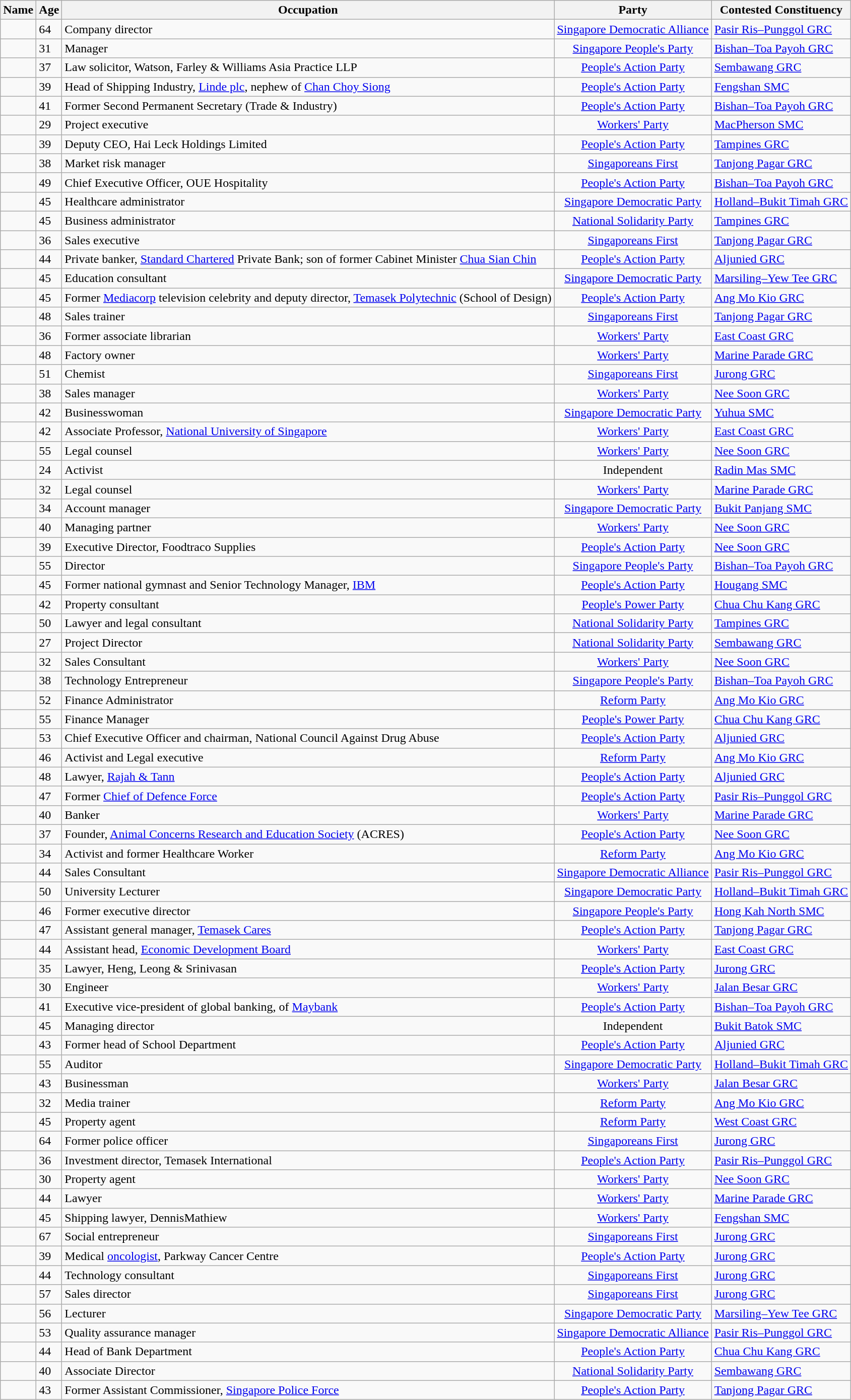<table class="wikitable sortable">
<tr>
<th>Name</th>
<th>Age</th>
<th>Occupation</th>
<th>Party</th>
<th>Contested Constituency</th>
</tr>
<tr>
<td></td>
<td>64</td>
<td>Company director</td>
<td style="text-align: center;"><a href='#'>Singapore Democratic Alliance</a></td>
<td><a href='#'>Pasir Ris–Punggol GRC</a></td>
</tr>
<tr>
<td></td>
<td>31</td>
<td>Manager</td>
<td style="text-align: center;"><a href='#'>Singapore People's Party</a></td>
<td><a href='#'>Bishan–Toa Payoh GRC</a></td>
</tr>
<tr>
<td></td>
<td>37</td>
<td>Law solicitor, Watson, Farley & Williams Asia Practice LLP</td>
<td style="text-align: center;"><a href='#'>People's Action Party</a></td>
<td><a href='#'>Sembawang GRC</a></td>
</tr>
<tr>
<td></td>
<td>39</td>
<td>Head of Shipping Industry, <a href='#'>Linde plc</a>, nephew of <a href='#'>Chan Choy Siong</a></td>
<td style="text-align: center;"><a href='#'>People's Action Party</a></td>
<td><a href='#'>Fengshan SMC</a></td>
</tr>
<tr>
<td></td>
<td>41</td>
<td>Former Second Permanent Secretary (Trade & Industry)</td>
<td style="text-align: center;"><a href='#'>People's Action Party</a></td>
<td><a href='#'>Bishan–Toa Payoh GRC</a></td>
</tr>
<tr>
<td></td>
<td>29</td>
<td>Project executive</td>
<td style="text-align: center;"><a href='#'>Workers' Party</a></td>
<td><a href='#'>MacPherson SMC</a></td>
</tr>
<tr>
<td></td>
<td>39</td>
<td>Deputy CEO, Hai Leck Holdings Limited</td>
<td style="text-align: center;"><a href='#'>People's Action Party</a></td>
<td><a href='#'>Tampines GRC</a></td>
</tr>
<tr>
<td></td>
<td>38</td>
<td>Market risk manager</td>
<td style="text-align: center;"><a href='#'>Singaporeans First</a></td>
<td><a href='#'>Tanjong Pagar GRC</a></td>
</tr>
<tr>
<td></td>
<td>49</td>
<td>Chief Executive Officer, OUE Hospitality</td>
<td style="text-align: center;"><a href='#'>People's Action Party</a></td>
<td><a href='#'>Bishan–Toa Payoh GRC</a></td>
</tr>
<tr>
<td></td>
<td>45</td>
<td>Healthcare administrator</td>
<td style="text-align: center;"><a href='#'>Singapore Democratic Party</a></td>
<td><a href='#'>Holland–Bukit Timah GRC</a></td>
</tr>
<tr>
<td></td>
<td>45</td>
<td>Business administrator</td>
<td style="text-align: center;"><a href='#'>National Solidarity Party</a></td>
<td><a href='#'>Tampines GRC</a></td>
</tr>
<tr>
<td></td>
<td>36</td>
<td>Sales executive</td>
<td style="text-align: center;"><a href='#'>Singaporeans First</a></td>
<td><a href='#'>Tanjong Pagar GRC</a></td>
</tr>
<tr>
<td></td>
<td>44</td>
<td>Private banker, <a href='#'>Standard Chartered</a> Private Bank; son of former Cabinet Minister <a href='#'>Chua Sian Chin</a></td>
<td style="text-align: center;"><a href='#'>People's Action Party</a></td>
<td><a href='#'>Aljunied GRC</a></td>
</tr>
<tr>
<td></td>
<td>45</td>
<td>Education consultant</td>
<td style="text-align: center;"><a href='#'>Singapore Democratic Party</a></td>
<td><a href='#'>Marsiling–Yew Tee GRC</a></td>
</tr>
<tr>
<td></td>
<td>45</td>
<td>Former <a href='#'>Mediacorp</a> television celebrity and deputy director, <a href='#'>Temasek Polytechnic</a> (School of Design)</td>
<td style="text-align: center;"><a href='#'>People's Action Party</a></td>
<td><a href='#'>Ang Mo Kio GRC</a></td>
</tr>
<tr>
<td></td>
<td>48</td>
<td>Sales trainer</td>
<td style="text-align: center;"><a href='#'>Singaporeans First</a></td>
<td><a href='#'>Tanjong Pagar GRC</a></td>
</tr>
<tr>
<td></td>
<td>36</td>
<td>Former associate librarian</td>
<td style="text-align: center;"><a href='#'>Workers' Party</a></td>
<td><a href='#'>East Coast GRC</a></td>
</tr>
<tr>
<td></td>
<td>48</td>
<td>Factory owner</td>
<td style="text-align: center;"><a href='#'>Workers' Party</a></td>
<td><a href='#'>Marine Parade GRC</a></td>
</tr>
<tr>
<td></td>
<td>51</td>
<td>Chemist</td>
<td style="text-align: center;"><a href='#'>Singaporeans First</a></td>
<td><a href='#'>Jurong GRC</a></td>
</tr>
<tr>
<td></td>
<td>38</td>
<td>Sales manager</td>
<td style="text-align: center;"><a href='#'>Workers' Party</a></td>
<td><a href='#'>Nee Soon GRC</a></td>
</tr>
<tr>
<td></td>
<td>42</td>
<td>Businesswoman</td>
<td style="text-align: center;"><a href='#'>Singapore Democratic Party</a></td>
<td><a href='#'>Yuhua SMC</a></td>
</tr>
<tr>
<td></td>
<td>42</td>
<td>Associate Professor, <a href='#'>National University of Singapore</a></td>
<td style="text-align: center;"><a href='#'>Workers' Party</a></td>
<td><a href='#'>East Coast GRC</a></td>
</tr>
<tr>
<td></td>
<td>55</td>
<td>Legal counsel</td>
<td style="text-align: center;"><a href='#'>Workers' Party</a></td>
<td><a href='#'>Nee Soon GRC</a></td>
</tr>
<tr>
<td></td>
<td>24</td>
<td>Activist</td>
<td style="text-align: center;">Independent</td>
<td><a href='#'>Radin Mas SMC</a></td>
</tr>
<tr>
<td></td>
<td>32</td>
<td>Legal counsel</td>
<td style="text-align: center;"><a href='#'>Workers' Party</a></td>
<td><a href='#'>Marine Parade GRC</a></td>
</tr>
<tr>
<td></td>
<td>34</td>
<td>Account manager</td>
<td style="text-align: center;"><a href='#'>Singapore Democratic Party</a></td>
<td><a href='#'>Bukit Panjang SMC</a></td>
</tr>
<tr>
<td></td>
<td>40</td>
<td>Managing partner</td>
<td style="text-align: center;"><a href='#'>Workers' Party</a></td>
<td><a href='#'>Nee Soon GRC</a></td>
</tr>
<tr>
<td></td>
<td>39</td>
<td>Executive Director, Foodtraco Supplies</td>
<td style="text-align: center;"><a href='#'>People's Action Party</a></td>
<td><a href='#'>Nee Soon GRC</a></td>
</tr>
<tr>
<td></td>
<td>55</td>
<td>Director</td>
<td style="text-align: center;"><a href='#'>Singapore People's Party</a></td>
<td><a href='#'>Bishan–Toa Payoh GRC</a></td>
</tr>
<tr>
<td></td>
<td>45</td>
<td>Former national gymnast and Senior Technology Manager, <a href='#'>IBM</a></td>
<td style="text-align: center;"><a href='#'>People's Action Party</a></td>
<td><a href='#'>Hougang SMC</a></td>
</tr>
<tr>
<td></td>
<td>42</td>
<td>Property consultant</td>
<td style="text-align: center;"><a href='#'>People's Power Party</a></td>
<td><a href='#'>Chua Chu Kang GRC</a></td>
</tr>
<tr>
<td></td>
<td>50</td>
<td>Lawyer and legal consultant</td>
<td style="text-align: center;"><a href='#'>National Solidarity Party</a></td>
<td><a href='#'>Tampines GRC</a></td>
</tr>
<tr>
<td></td>
<td>27</td>
<td>Project Director</td>
<td style="text-align: center;"><a href='#'>National Solidarity Party</a></td>
<td><a href='#'>Sembawang GRC</a></td>
</tr>
<tr>
<td></td>
<td>32</td>
<td>Sales Consultant</td>
<td style="text-align: center;"><a href='#'>Workers' Party</a></td>
<td><a href='#'>Nee Soon GRC</a></td>
</tr>
<tr>
<td></td>
<td>38</td>
<td>Technology Entrepreneur</td>
<td style="text-align: center;"><a href='#'>Singapore People's Party</a></td>
<td><a href='#'>Bishan–Toa Payoh GRC</a></td>
</tr>
<tr>
<td></td>
<td>52</td>
<td>Finance Administrator</td>
<td style="text-align: center;"><a href='#'>Reform Party</a></td>
<td><a href='#'>Ang Mo Kio GRC</a></td>
</tr>
<tr>
<td></td>
<td>55</td>
<td>Finance Manager</td>
<td style="text-align: center;"><a href='#'>People's Power Party</a></td>
<td><a href='#'>Chua Chu Kang GRC</a></td>
</tr>
<tr>
<td></td>
<td>53</td>
<td>Chief Executive Officer and chairman, National Council Against Drug Abuse</td>
<td style="text-align: center;"><a href='#'>People's Action Party</a></td>
<td><a href='#'>Aljunied GRC</a></td>
</tr>
<tr>
<td></td>
<td>46</td>
<td>Activist and Legal executive</td>
<td style="text-align: center;"><a href='#'>Reform Party</a></td>
<td><a href='#'>Ang Mo Kio GRC</a></td>
</tr>
<tr>
<td></td>
<td>48</td>
<td>Lawyer, <a href='#'>Rajah & Tann</a></td>
<td style="text-align: center;"><a href='#'>People's Action Party</a></td>
<td><a href='#'>Aljunied GRC</a></td>
</tr>
<tr>
<td></td>
<td>47</td>
<td>Former <a href='#'>Chief of Defence Force</a></td>
<td style="text-align: center;"><a href='#'>People's Action Party</a></td>
<td><a href='#'>Pasir Ris–Punggol GRC</a></td>
</tr>
<tr>
<td></td>
<td>40</td>
<td>Banker</td>
<td style="text-align: center;"><a href='#'>Workers' Party</a></td>
<td><a href='#'>Marine Parade GRC</a></td>
</tr>
<tr>
<td></td>
<td>37</td>
<td>Founder, <a href='#'>Animal Concerns Research and Education Society</a> (ACRES)</td>
<td style="text-align: center;"><a href='#'>People's Action Party</a></td>
<td><a href='#'>Nee Soon GRC</a></td>
</tr>
<tr>
<td></td>
<td>34</td>
<td>Activist and former Healthcare Worker</td>
<td style="text-align: center;"><a href='#'>Reform Party</a></td>
<td><a href='#'>Ang Mo Kio GRC</a></td>
</tr>
<tr>
<td></td>
<td>44</td>
<td>Sales Consultant</td>
<td style="text-align: center;"><a href='#'>Singapore Democratic Alliance</a></td>
<td><a href='#'>Pasir Ris–Punggol GRC</a></td>
</tr>
<tr>
<td></td>
<td>50</td>
<td>University Lecturer</td>
<td style="text-align: center;"><a href='#'>Singapore Democratic Party</a></td>
<td><a href='#'>Holland–Bukit Timah GRC</a></td>
</tr>
<tr>
<td></td>
<td>46</td>
<td>Former executive director</td>
<td style="text-align: center;"><a href='#'>Singapore People's Party</a></td>
<td><a href='#'>Hong Kah North SMC</a></td>
</tr>
<tr>
<td></td>
<td>47</td>
<td>Assistant general manager, <a href='#'>Temasek Cares</a></td>
<td style="text-align: center;"><a href='#'>People's Action Party</a></td>
<td><a href='#'>Tanjong Pagar GRC</a></td>
</tr>
<tr>
<td></td>
<td>44</td>
<td>Assistant head, <a href='#'>Economic Development Board</a></td>
<td style="text-align: center;"><a href='#'>Workers' Party</a></td>
<td><a href='#'>East Coast GRC</a></td>
</tr>
<tr>
<td></td>
<td>35</td>
<td>Lawyer, Heng, Leong & Srinivasan</td>
<td style="text-align: center;"><a href='#'>People's Action Party</a></td>
<td><a href='#'>Jurong GRC</a></td>
</tr>
<tr>
<td></td>
<td>30</td>
<td>Engineer</td>
<td style="text-align: center;"><a href='#'>Workers' Party</a></td>
<td><a href='#'>Jalan Besar GRC</a></td>
</tr>
<tr>
<td></td>
<td>41</td>
<td>Executive vice-president of global banking, of <a href='#'>Maybank</a></td>
<td style="text-align: center;"><a href='#'>People's Action Party</a></td>
<td><a href='#'>Bishan–Toa Payoh GRC</a></td>
</tr>
<tr>
<td></td>
<td>45</td>
<td>Managing director</td>
<td style="text-align: center;">Independent</td>
<td><a href='#'>Bukit Batok SMC</a></td>
</tr>
<tr>
<td></td>
<td>43</td>
<td>Former head of School Department</td>
<td style="text-align: center;"><a href='#'>People's Action Party</a></td>
<td><a href='#'>Aljunied GRC</a></td>
</tr>
<tr>
<td></td>
<td>55</td>
<td>Auditor</td>
<td style="text-align: center;"><a href='#'>Singapore Democratic Party</a></td>
<td><a href='#'>Holland–Bukit Timah GRC</a></td>
</tr>
<tr>
<td></td>
<td>43</td>
<td>Businessman</td>
<td style="text-align: center;"><a href='#'>Workers' Party</a></td>
<td><a href='#'>Jalan Besar GRC</a></td>
</tr>
<tr>
<td></td>
<td>32</td>
<td>Media trainer</td>
<td style="text-align: center;"><a href='#'>Reform Party</a></td>
<td><a href='#'>Ang Mo Kio GRC</a></td>
</tr>
<tr>
<td></td>
<td>45</td>
<td>Property agent</td>
<td style="text-align: center;"><a href='#'>Reform Party</a></td>
<td><a href='#'>West Coast GRC</a></td>
</tr>
<tr>
<td></td>
<td>64</td>
<td>Former police officer</td>
<td style="text-align: center;"><a href='#'>Singaporeans First</a></td>
<td><a href='#'>Jurong GRC</a></td>
</tr>
<tr>
<td></td>
<td>36</td>
<td>Investment director, Temasek International</td>
<td style="text-align: center;"><a href='#'>People's Action Party</a></td>
<td><a href='#'>Pasir Ris–Punggol GRC</a></td>
</tr>
<tr>
<td></td>
<td>30</td>
<td>Property agent</td>
<td style="text-align: center;"><a href='#'>Workers' Party</a></td>
<td><a href='#'>Nee Soon GRC</a></td>
</tr>
<tr>
<td></td>
<td>44</td>
<td>Lawyer</td>
<td style="text-align: center;"><a href='#'>Workers' Party</a></td>
<td><a href='#'>Marine Parade GRC</a></td>
</tr>
<tr>
<td></td>
<td>45</td>
<td>Shipping lawyer, DennisMathiew</td>
<td style="text-align: center;"><a href='#'>Workers' Party</a></td>
<td><a href='#'>Fengshan SMC</a></td>
</tr>
<tr>
<td></td>
<td>67</td>
<td>Social entrepreneur</td>
<td style="text-align: center;"><a href='#'>Singaporeans First</a></td>
<td><a href='#'>Jurong GRC</a></td>
</tr>
<tr>
<td></td>
<td>39</td>
<td>Medical <a href='#'>oncologist</a>, Parkway Cancer Centre</td>
<td style="text-align: center;"><a href='#'>People's Action Party</a></td>
<td><a href='#'>Jurong GRC</a></td>
</tr>
<tr>
<td></td>
<td>44</td>
<td>Technology consultant</td>
<td style="text-align: center;"><a href='#'>Singaporeans First</a></td>
<td><a href='#'>Jurong GRC</a></td>
</tr>
<tr>
<td></td>
<td>57</td>
<td>Sales director</td>
<td style="text-align: center;"><a href='#'>Singaporeans First</a></td>
<td><a href='#'>Jurong GRC</a></td>
</tr>
<tr>
<td></td>
<td>56</td>
<td>Lecturer</td>
<td style="text-align: center;"><a href='#'>Singapore Democratic Party</a></td>
<td><a href='#'>Marsiling–Yew Tee GRC</a></td>
</tr>
<tr>
<td></td>
<td>53</td>
<td>Quality assurance manager</td>
<td style="text-align: center;"><a href='#'>Singapore Democratic Alliance</a></td>
<td><a href='#'>Pasir Ris–Punggol GRC</a></td>
</tr>
<tr>
<td></td>
<td>44</td>
<td>Head of Bank Department</td>
<td style="text-align: center;"><a href='#'>People's Action Party</a></td>
<td><a href='#'>Chua Chu Kang GRC</a></td>
</tr>
<tr>
<td></td>
<td>40</td>
<td>Associate Director</td>
<td style="text-align: center;"><a href='#'>National Solidarity Party</a></td>
<td><a href='#'>Sembawang GRC</a></td>
</tr>
<tr>
<td></td>
<td>43</td>
<td>Former Assistant Commissioner, <a href='#'>Singapore Police Force</a></td>
<td style="text-align: center;"><a href='#'>People's Action Party</a></td>
<td><a href='#'>Tanjong Pagar GRC</a></td>
</tr>
</table>
